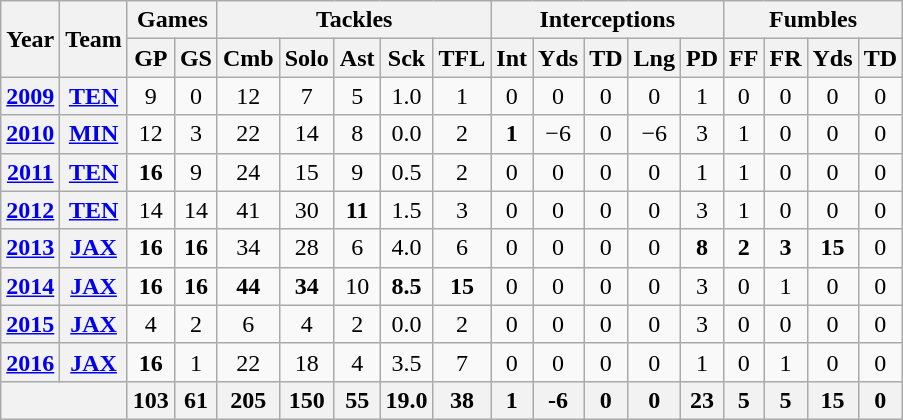<table class="wikitable" style="text-align:center">
<tr>
<th rowspan="2">Year</th>
<th rowspan="2">Team</th>
<th colspan="2">Games</th>
<th colspan="5">Tackles</th>
<th colspan="5">Interceptions</th>
<th colspan="4">Fumbles</th>
</tr>
<tr>
<th>GP</th>
<th>GS</th>
<th>Cmb</th>
<th>Solo</th>
<th>Ast</th>
<th>Sck</th>
<th>TFL</th>
<th>Int</th>
<th>Yds</th>
<th>TD</th>
<th>Lng</th>
<th>PD</th>
<th>FF</th>
<th>FR</th>
<th>Yds</th>
<th>TD</th>
</tr>
<tr>
<th><a href='#'>2009</a></th>
<th><a href='#'>TEN</a></th>
<td>9</td>
<td>0</td>
<td>12</td>
<td>7</td>
<td>5</td>
<td>1.0</td>
<td>1</td>
<td>0</td>
<td>0</td>
<td>0</td>
<td>0</td>
<td>1</td>
<td>0</td>
<td>0</td>
<td>0</td>
<td>0</td>
</tr>
<tr>
<th><a href='#'>2010</a></th>
<th><a href='#'>MIN</a></th>
<td>12</td>
<td>3</td>
<td>22</td>
<td>14</td>
<td>8</td>
<td>0.0</td>
<td>2</td>
<td><strong>1</strong></td>
<td>−6</td>
<td>0</td>
<td>−6</td>
<td>3</td>
<td>1</td>
<td>0</td>
<td>0</td>
<td>0</td>
</tr>
<tr>
<th><a href='#'>2011</a></th>
<th><a href='#'>TEN</a></th>
<td><strong>16</strong></td>
<td>9</td>
<td>24</td>
<td>15</td>
<td>9</td>
<td>0.5</td>
<td>2</td>
<td>0</td>
<td>0</td>
<td>0</td>
<td>0</td>
<td>1</td>
<td>1</td>
<td>0</td>
<td>0</td>
<td>0</td>
</tr>
<tr>
<th><a href='#'>2012</a></th>
<th><a href='#'>TEN</a></th>
<td>14</td>
<td>14</td>
<td>41</td>
<td>30</td>
<td><strong>11</strong></td>
<td>1.5</td>
<td>3</td>
<td>0</td>
<td>0</td>
<td>0</td>
<td>0</td>
<td>3</td>
<td>1</td>
<td>0</td>
<td>0</td>
<td>0</td>
</tr>
<tr>
<th><a href='#'>2013</a></th>
<th><a href='#'>JAX</a></th>
<td><strong>16</strong></td>
<td><strong>16</strong></td>
<td>34</td>
<td>28</td>
<td>6</td>
<td>4.0</td>
<td>6</td>
<td>0</td>
<td>0</td>
<td>0</td>
<td>0</td>
<td><strong>8</strong></td>
<td><strong>2</strong></td>
<td><strong>3</strong></td>
<td><strong>15</strong></td>
<td>0</td>
</tr>
<tr>
<th><a href='#'>2014</a></th>
<th><a href='#'>JAX</a></th>
<td><strong>16</strong></td>
<td><strong>16</strong></td>
<td><strong>44</strong></td>
<td><strong>34</strong></td>
<td>10</td>
<td><strong>8.5</strong></td>
<td><strong>15</strong></td>
<td>0</td>
<td>0</td>
<td>0</td>
<td>0</td>
<td>3</td>
<td>0</td>
<td>1</td>
<td>0</td>
<td>0</td>
</tr>
<tr>
<th><a href='#'>2015</a></th>
<th><a href='#'>JAX</a></th>
<td>4</td>
<td>2</td>
<td>6</td>
<td>4</td>
<td>2</td>
<td>0.0</td>
<td>2</td>
<td>0</td>
<td>0</td>
<td>0</td>
<td>0</td>
<td>3</td>
<td>0</td>
<td>0</td>
<td>0</td>
<td>0</td>
</tr>
<tr>
<th><a href='#'>2016</a></th>
<th><a href='#'>JAX</a></th>
<td><strong>16</strong></td>
<td>1</td>
<td>22</td>
<td>18</td>
<td>4</td>
<td>3.5</td>
<td>7</td>
<td>0</td>
<td>0</td>
<td>0</td>
<td>0</td>
<td>1</td>
<td>0</td>
<td>1</td>
<td>0</td>
<td>0</td>
</tr>
<tr>
<th colspan="2"></th>
<th>103</th>
<th>61</th>
<th>205</th>
<th>150</th>
<th>55</th>
<th>19.0</th>
<th>38</th>
<th>1</th>
<th>-6</th>
<th>0</th>
<th>0</th>
<th>23</th>
<th>5</th>
<th>5</th>
<th>15</th>
<th>0</th>
</tr>
</table>
